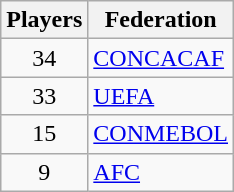<table class="wikitable">
<tr>
<th>Players</th>
<th>Federation</th>
</tr>
<tr>
<td align="center">34</td>
<td><a href='#'>CONCACAF</a></td>
</tr>
<tr>
<td align="center">33</td>
<td><a href='#'>UEFA</a></td>
</tr>
<tr>
<td align="center">15</td>
<td><a href='#'>CONMEBOL</a></td>
</tr>
<tr>
<td align="center">9</td>
<td><a href='#'>AFC</a></td>
</tr>
</table>
